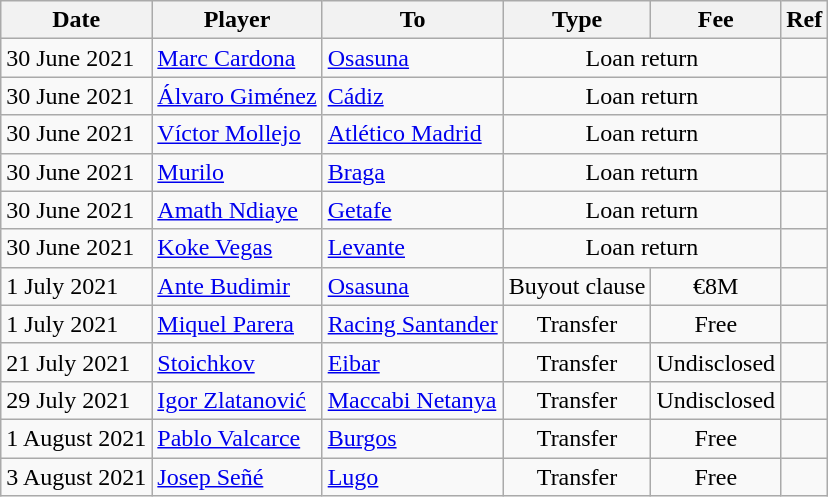<table class="wikitable">
<tr>
<th>Date</th>
<th>Player</th>
<th>To</th>
<th>Type</th>
<th>Fee</th>
<th>Ref</th>
</tr>
<tr>
<td>30 June 2021</td>
<td> <a href='#'>Marc Cardona</a></td>
<td><a href='#'>Osasuna</a></td>
<td align=center colspan=2>Loan return</td>
<td align=center></td>
</tr>
<tr>
<td>30 June 2021</td>
<td> <a href='#'>Álvaro Giménez</a></td>
<td><a href='#'>Cádiz</a></td>
<td align=center colspan=2>Loan return</td>
<td align=center></td>
</tr>
<tr>
<td>30 June 2021</td>
<td> <a href='#'>Víctor Mollejo</a></td>
<td><a href='#'>Atlético Madrid</a></td>
<td align=center colspan=2>Loan return</td>
<td align=center></td>
</tr>
<tr>
<td>30 June 2021</td>
<td> <a href='#'>Murilo</a></td>
<td> <a href='#'>Braga</a></td>
<td align=center colspan=2>Loan return</td>
<td align=center></td>
</tr>
<tr>
<td>30 June 2021</td>
<td> <a href='#'>Amath Ndiaye</a></td>
<td><a href='#'>Getafe</a></td>
<td align=center colspan=2>Loan return</td>
<td align=center></td>
</tr>
<tr>
<td>30 June 2021</td>
<td> <a href='#'>Koke Vegas</a></td>
<td><a href='#'>Levante</a></td>
<td align=center colspan=2>Loan return</td>
<td align=center></td>
</tr>
<tr>
<td>1 July 2021</td>
<td> <a href='#'>Ante Budimir</a></td>
<td><a href='#'>Osasuna</a></td>
<td align=center>Buyout clause</td>
<td align=center>€8M</td>
<td align=center></td>
</tr>
<tr>
<td>1 July 2021</td>
<td> <a href='#'>Miquel Parera</a></td>
<td><a href='#'>Racing Santander</a></td>
<td align=center>Transfer</td>
<td align=center>Free</td>
<td align=center></td>
</tr>
<tr>
<td>21 July 2021</td>
<td> <a href='#'>Stoichkov</a></td>
<td><a href='#'>Eibar</a></td>
<td align=center>Transfer</td>
<td align=center>Undisclosed</td>
<td align=center></td>
</tr>
<tr>
<td>29 July 2021</td>
<td> <a href='#'>Igor Zlatanović</a></td>
<td> <a href='#'>Maccabi Netanya</a></td>
<td align=center>Transfer</td>
<td align=center>Undisclosed</td>
<td align=center></td>
</tr>
<tr>
<td>1 August 2021</td>
<td> <a href='#'>Pablo Valcarce</a></td>
<td><a href='#'>Burgos</a></td>
<td align=center>Transfer</td>
<td align=center>Free</td>
<td align=center></td>
</tr>
<tr>
<td>3 August 2021</td>
<td> <a href='#'>Josep Señé</a></td>
<td><a href='#'>Lugo</a></td>
<td align=center>Transfer</td>
<td align=center>Free</td>
<td align=center></td>
</tr>
</table>
